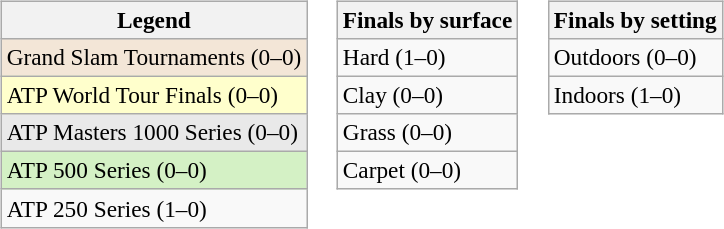<table>
<tr valign=top>
<td><br><table class=wikitable style=font-size:97%>
<tr>
<th>Legend</th>
</tr>
<tr style="background:#f3e6d7;">
<td>Grand Slam Tournaments (0–0)</td>
</tr>
<tr style="background:#ffc;">
<td>ATP World Tour Finals (0–0)</td>
</tr>
<tr style="background:#e9e9e9;">
<td>ATP Masters 1000 Series (0–0)</td>
</tr>
<tr style="background:#d4f1c5;">
<td>ATP 500 Series (0–0)</td>
</tr>
<tr>
<td>ATP 250 Series (1–0)</td>
</tr>
</table>
</td>
<td><br><table class=wikitable style=font-size:97%>
<tr>
<th>Finals by surface</th>
</tr>
<tr>
<td>Hard (1–0)</td>
</tr>
<tr>
<td>Clay (0–0)</td>
</tr>
<tr>
<td>Grass (0–0)</td>
</tr>
<tr>
<td>Carpet (0–0)</td>
</tr>
</table>
</td>
<td><br><table class=wikitable style=font-size:97%>
<tr>
<th>Finals by setting</th>
</tr>
<tr>
<td>Outdoors (0–0)</td>
</tr>
<tr>
<td>Indoors (1–0)</td>
</tr>
</table>
</td>
</tr>
</table>
